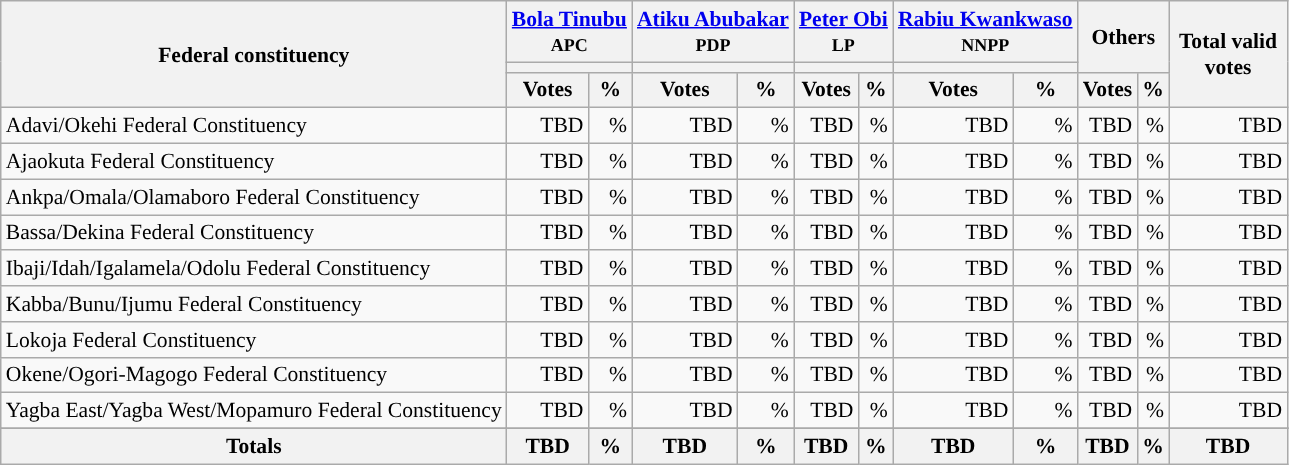<table class="wikitable sortable" style="text-align:right; font-size:90%">
<tr>
<th rowspan="3" style="max-width:7.5em;">Federal constituency</th>
<th colspan="2"><a href='#'>Bola Tinubu</a><br><small>APC</small></th>
<th colspan="2"><a href='#'>Atiku Abubakar</a><br><small>PDP</small></th>
<th colspan="2"><a href='#'>Peter Obi</a><br><small>LP</small></th>
<th colspan="2"><a href='#'>Rabiu Kwankwaso</a><br><small>NNPP</small></th>
<th colspan="2" rowspan="2">Others</th>
<th rowspan="3" style="max-width:5em;">Total valid votes</th>
</tr>
<tr>
<th colspan=2 style="background-color:"></th>
<th colspan=2 style="background-color:"></th>
<th colspan=2 style="background-color:"></th>
<th colspan=2 style="background-color:"></th>
</tr>
<tr>
<th>Votes</th>
<th>%</th>
<th>Votes</th>
<th>%</th>
<th>Votes</th>
<th>%</th>
<th>Votes</th>
<th>%</th>
<th>Votes</th>
<th>%</th>
</tr>
<tr style="background-color:#">
<td style="text-align:left;">Adavi/Okehi Federal Constituency</td>
<td>TBD</td>
<td>%</td>
<td>TBD</td>
<td>%</td>
<td>TBD</td>
<td>%</td>
<td>TBD</td>
<td>%</td>
<td>TBD</td>
<td>%</td>
<td>TBD</td>
</tr>
<tr style="background-color:#">
<td style="text-align:left;">Ajaokuta Federal Constituency</td>
<td>TBD</td>
<td>%</td>
<td>TBD</td>
<td>%</td>
<td>TBD</td>
<td>%</td>
<td>TBD</td>
<td>%</td>
<td>TBD</td>
<td>%</td>
<td>TBD</td>
</tr>
<tr style="background-color:#">
<td style="text-align:left;">Ankpa/Omala/Olamaboro Federal Constituency</td>
<td>TBD</td>
<td>%</td>
<td>TBD</td>
<td>%</td>
<td>TBD</td>
<td>%</td>
<td>TBD</td>
<td>%</td>
<td>TBD</td>
<td>%</td>
<td>TBD</td>
</tr>
<tr style="background-color:#">
<td style="text-align:left;">Bassa/Dekina Federal Constituency</td>
<td>TBD</td>
<td>%</td>
<td>TBD</td>
<td>%</td>
<td>TBD</td>
<td>%</td>
<td>TBD</td>
<td>%</td>
<td>TBD</td>
<td>%</td>
<td>TBD</td>
</tr>
<tr style="background-color:#">
<td style="text-align:left;">Ibaji/Idah/Igalamela/Odolu Federal Constituency</td>
<td>TBD</td>
<td>%</td>
<td>TBD</td>
<td>%</td>
<td>TBD</td>
<td>%</td>
<td>TBD</td>
<td>%</td>
<td>TBD</td>
<td>%</td>
<td>TBD</td>
</tr>
<tr style="background-color:#">
<td style="text-align:left;">Kabba/Bunu/Ijumu Federal Constituency</td>
<td>TBD</td>
<td>%</td>
<td>TBD</td>
<td>%</td>
<td>TBD</td>
<td>%</td>
<td>TBD</td>
<td>%</td>
<td>TBD</td>
<td>%</td>
<td>TBD</td>
</tr>
<tr style="background-color:#">
<td style="text-align:left;">Lokoja Federal Constituency</td>
<td>TBD</td>
<td>%</td>
<td>TBD</td>
<td>%</td>
<td>TBD</td>
<td>%</td>
<td>TBD</td>
<td>%</td>
<td>TBD</td>
<td>%</td>
<td>TBD</td>
</tr>
<tr style="background-color:#">
<td style="text-align:left;">Okene/Ogori-Magogo Federal Constituency</td>
<td>TBD</td>
<td>%</td>
<td>TBD</td>
<td>%</td>
<td>TBD</td>
<td>%</td>
<td>TBD</td>
<td>%</td>
<td>TBD</td>
<td>%</td>
<td>TBD</td>
</tr>
<tr style="background-color:#">
<td style="text-align:left;">Yagba East/Yagba West/Mopamuro Federal Constituency</td>
<td>TBD</td>
<td>%</td>
<td>TBD</td>
<td>%</td>
<td>TBD</td>
<td>%</td>
<td>TBD</td>
<td>%</td>
<td>TBD</td>
<td>%</td>
<td>TBD</td>
</tr>
<tr>
</tr>
<tr>
<th>Totals</th>
<th>TBD</th>
<th>%</th>
<th>TBD</th>
<th>%</th>
<th>TBD</th>
<th>%</th>
<th>TBD</th>
<th>%</th>
<th>TBD</th>
<th>%</th>
<th>TBD</th>
</tr>
</table>
